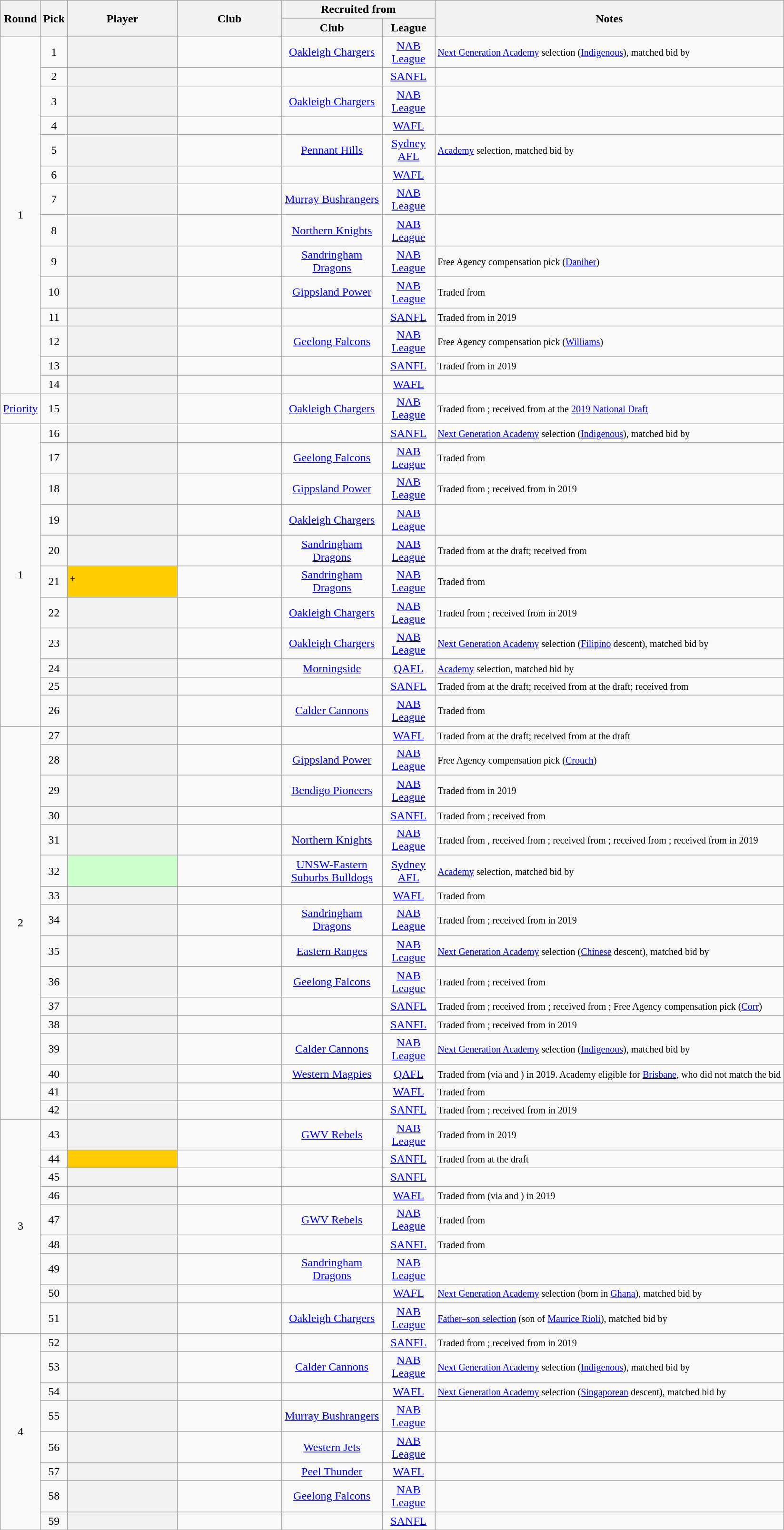<table class="wikitable sortable plainrowheaders" style="text-align:center;">
<tr>
<th rowspan=2>Round</th>
<th rowspan=2>Pick</th>
<th rowspan=2 style="width: 110pt">Player</th>
<th rowspan=2 style="width: 104pt">Club</th>
<th colspan=2>Recruited from</th>
<th class="unsortable" rowspan=2>Notes</th>
</tr>
<tr>
<th style="width: 100pt">Club</th>
<th style="width: 50pt">League</th>
</tr>
<tr>
<td rowspan="14">1</td>
<td>1</td>
<th scope=row></th>
<td></td>
<td><a href='#'>Oakleigh Chargers</a></td>
<td><a href='#'>NAB League</a></td>
<td align="left"><small><a href='#'>Next Generation Academy</a> selection (<a href='#'>Indigenous</a>), matched bid by </small></td>
</tr>
<tr>
<td>2</td>
<th scope=row></th>
<td></td>
<td></td>
<td><a href='#'>SANFL</a></td>
<td align="left"></td>
</tr>
<tr>
<td>3</td>
<th scope=row></th>
<td></td>
<td><a href='#'>Oakleigh Chargers</a></td>
<td><a href='#'>NAB League</a></td>
<td align="left"></td>
</tr>
<tr>
<td>4</td>
<th scope=row></th>
<td></td>
<td></td>
<td><a href='#'>WAFL</a></td>
<td align="left"></td>
</tr>
<tr>
<td>5</td>
<th scope=row></th>
<td></td>
<td><a href='#'>Pennant Hills</a></td>
<td><a href='#'>Sydney AFL</a></td>
<td align="left"><small><a href='#'>Academy</a> selection, matched bid by </small></td>
</tr>
<tr>
<td>6</td>
<th scope=row></th>
<td></td>
<td></td>
<td><a href='#'>WAFL</a></td>
<td align="left"></td>
</tr>
<tr>
<td>7</td>
<th scope=row></th>
<td></td>
<td><a href='#'>Murray Bushrangers</a></td>
<td><a href='#'>NAB League</a></td>
<td align="left"></td>
</tr>
<tr>
<td>8</td>
<th scope=row></th>
<td></td>
<td><a href='#'>Northern Knights</a></td>
<td><a href='#'>NAB League</a></td>
<td align="left"></td>
</tr>
<tr>
<td>9</td>
<th scope=row></th>
<td></td>
<td><a href='#'>Sandringham Dragons</a></td>
<td><a href='#'>NAB League</a></td>
<td align="left"><small>Free Agency compensation pick (<a href='#'>Daniher</a>)</small></td>
</tr>
<tr>
<td>10</td>
<th scope="row"></th>
<td></td>
<td><a href='#'>Gippsland Power</a></td>
<td><a href='#'>NAB League</a></td>
<td align="left"><small>Traded from </small></td>
</tr>
<tr>
<td>11</td>
<th scope="row"></th>
<td></td>
<td></td>
<td><a href='#'>SANFL</a></td>
<td align="left"><small>Traded from  in 2019</small></td>
</tr>
<tr>
<td>12</td>
<th scope=row></th>
<td></td>
<td><a href='#'>Geelong Falcons</a></td>
<td><a href='#'>NAB League</a></td>
<td align="left"><small>Free Agency compensation pick (<a href='#'>Williams</a>)</small></td>
</tr>
<tr>
<td>13</td>
<th scope="row"></th>
<td></td>
<td></td>
<td><a href='#'>SANFL</a></td>
<td align="left"><small>Traded from  in 2019</small></td>
</tr>
<tr>
<td>14</td>
<th scope="row"></th>
<td> </td>
<td></td>
<td><a href='#'>WAFL</a></td>
<td align="left"></td>
</tr>
<tr>
<td><a href='#'>Priority</a></td>
<td>15</td>
<th scope="row"></th>
<td></td>
<td><a href='#'>Oakleigh Chargers</a></td>
<td><a href='#'>NAB League</a></td>
<td align="left"><small>Traded from ; received from  at the <a href='#'>2019 National Draft</a></small></td>
</tr>
<tr>
<td rowspan="11">1</td>
<td>16</td>
<th scope=row></th>
<td></td>
<td></td>
<td><a href='#'>SANFL</a></td>
<td align="left"><small><a href='#'>Next Generation Academy</a> selection (<a href='#'>Indigenous</a>), matched bid by </small></td>
</tr>
<tr>
<td>17</td>
<th scope="row"></th>
<td></td>
<td><a href='#'>Geelong Falcons</a></td>
<td><a href='#'>NAB League</a></td>
<td align="left"><small>Traded from </small></td>
</tr>
<tr>
<td>18</td>
<th scope="row"></th>
<td></td>
<td><a href='#'>Gippsland Power</a></td>
<td><a href='#'>NAB League</a></td>
<td align="left"><small>Traded from ; received from  in 2019</small></td>
</tr>
<tr>
<td>19</td>
<th scope="row"></th>
<td></td>
<td><a href='#'>Oakleigh Chargers</a></td>
<td><a href='#'>NAB League</a></td>
<td align="left"></td>
</tr>
<tr>
<td>20</td>
<th scope="row"></th>
<td></td>
<td><a href='#'>Sandringham Dragons</a></td>
<td><a href='#'>NAB League</a></td>
<td align="left"><small>Traded from  at the draft; received from </small></td>
</tr>
<tr>
<td>21</td>
<td align="left" bgcolor="#FFCC00"><sup>+</sup></td>
<td></td>
<td><a href='#'>Sandringham Dragons</a></td>
<td><a href='#'>NAB League</a></td>
<td align="left"><small>Traded from </small></td>
</tr>
<tr>
<td>22</td>
<th scope="row"></th>
<td></td>
<td><a href='#'>Oakleigh Chargers</a></td>
<td><a href='#'>NAB League</a></td>
<td align="left"><small>Traded from ; received from  in 2019</small></td>
</tr>
<tr>
<td>23</td>
<th scope=row></th>
<td></td>
<td><a href='#'>Oakleigh Chargers</a></td>
<td><a href='#'>NAB League</a></td>
<td align="left"><small><a href='#'>Next Generation Academy</a> selection (<a href='#'>Filipino</a> descent), matched bid by </small></td>
</tr>
<tr>
<td>24</td>
<th scope=row></th>
<td></td>
<td><a href='#'>Morningside</a></td>
<td><a href='#'>QAFL</a></td>
<td align="left"><small><a href='#'>Academy</a> selection, matched bid by </small></td>
</tr>
<tr>
<td>25</td>
<th scope="row"></th>
<td></td>
<td></td>
<td><a href='#'>SANFL</a></td>
<td align="left"><small>Traded from  at the draft; received from  at the draft; received from </small></td>
</tr>
<tr>
<td>26</td>
<th scope="row"></th>
<td></td>
<td><a href='#'>Calder Cannons</a></td>
<td><a href='#'>NAB League</a></td>
<td align="left"><small>Traded from </small></td>
</tr>
<tr>
<td rowspan="16">2</td>
<td>27</td>
<th scope="row"></th>
<td></td>
<td></td>
<td><a href='#'>WAFL</a></td>
<td align="left"><small>Traded from  at the draft; received from  at the draft</small></td>
</tr>
<tr>
<td>28</td>
<th scope="row"></th>
<td></td>
<td><a href='#'>Gippsland Power</a></td>
<td><a href='#'>NAB League</a></td>
<td align="left"><small>Free Agency compensation pick (<a href='#'>Crouch</a>)</small></td>
</tr>
<tr>
<td>29</td>
<th scope="row"></th>
<td></td>
<td><a href='#'>Bendigo Pioneers</a></td>
<td><a href='#'>NAB League</a></td>
<td align="left"><small>Traded from  in 2019</small></td>
</tr>
<tr>
<td>30</td>
<th scope="row"></th>
<td></td>
<td></td>
<td><a href='#'>SANFL</a></td>
<td align="left"><small>Traded from ; received from </small></td>
</tr>
<tr>
<td>31</td>
<th scope="row"></th>
<td></td>
<td><a href='#'>Northern Knights</a></td>
<td><a href='#'>NAB League</a></td>
<td align="left"><small>Traded from , received from ; received from ; received from ; received from  in 2019 </small></td>
</tr>
<tr>
<td>32</td>
<td align="left"  bgcolor="#CCFFCC"></td>
<td></td>
<td><a href='#'>UNSW-Eastern Suburbs Bulldogs</a></td>
<td><a href='#'>Sydney AFL</a></td>
<td align="left"><small><a href='#'>Academy</a> selection, matched bid by </small></td>
</tr>
<tr>
<td>33</td>
<th scope="row"></th>
<td></td>
<td></td>
<td><a href='#'>WAFL</a></td>
<td align="left"><small>Traded from </small></td>
</tr>
<tr>
<td>34</td>
<th scope="row"></th>
<td></td>
<td><a href='#'>Sandringham Dragons</a></td>
<td><a href='#'>NAB League</a></td>
<td align="left"><small>Traded from ; received from  in 2019</small></td>
</tr>
<tr>
<td>35</td>
<th scope=row></th>
<td></td>
<td><a href='#'>Eastern Ranges</a></td>
<td><a href='#'>NAB League</a></td>
<td align="left"><small><a href='#'>Next Generation Academy</a> selection (<a href='#'>Chinese</a> descent), matched bid by </small></td>
</tr>
<tr>
<td>36</td>
<th scope="row"></th>
<td></td>
<td><a href='#'>Geelong Falcons</a></td>
<td><a href='#'>NAB League</a></td>
<td align="left"><small>Traded from ; received from </small></td>
</tr>
<tr>
<td>37</td>
<th scope="row" bgcolor="#CCCCFF"></th>
<td></td>
<td></td>
<td><a href='#'>SANFL</a></td>
<td align="left"><small>Traded from ; received from ; received from ; Free Agency compensation pick (<a href='#'>Corr</a>)</small></td>
</tr>
<tr>
<td>38</td>
<th scope="row"></th>
<td></td>
<td></td>
<td><a href='#'>SANFL</a></td>
<td align="left"><small>Traded from ; received from  in 2019</small></td>
</tr>
<tr>
<td>39</td>
<th scope=row></th>
<td></td>
<td><a href='#'>Calder Cannons</a></td>
<td><a href='#'>NAB League</a></td>
<td align="left"><small><a href='#'>Next Generation Academy</a> selection (<a href='#'>Indigenous</a>), matched bid by </small></td>
</tr>
<tr>
<td>40</td>
<th scope="row"></th>
<td></td>
<td><a href='#'>Western Magpies</a></td>
<td><a href='#'>QAFL</a></td>
<td align="left"><small>Traded from  (via  and ) in 2019. Academy eligible for <a href='#'>Brisbane</a>, who did not match the bid</small> </td>
</tr>
<tr>
<td>41</td>
<th scope="row"></th>
<td></td>
<td></td>
<td><a href='#'>WAFL</a></td>
<td align="left"><small>Traded from </small></td>
</tr>
<tr>
<td>42</td>
<th scope="row"></th>
<td></td>
<td></td>
<td><a href='#'>SANFL</a></td>
<td align="left"><small>Traded from ; received from  in 2019</small></td>
</tr>
<tr>
<td rowspan="9">3</td>
<td>43</td>
<th scope="row"></th>
<td></td>
<td><a href='#'>GWV Rebels</a></td>
<td><a href='#'>NAB League</a></td>
<td align="left"><small>Traded from  in 2019</small></td>
</tr>
<tr>
<td>44</td>
<td align="left" bgcolor="#FFCC00"></td>
<td></td>
<td></td>
<td><a href='#'>SANFL</a></td>
<td align="left"><small>Traded from  at the draft</small></td>
</tr>
<tr>
<td>45</td>
<th scope="row"></th>
<td></td>
<td></td>
<td><a href='#'>SANFL</a></td>
<td align="left"></td>
</tr>
<tr>
<td>46</td>
<th scope="row"></th>
<td></td>
<td></td>
<td><a href='#'>WAFL</a></td>
<td align="left"><small>Traded from  (via  and ) in 2019</small></td>
</tr>
<tr>
<td>47</td>
<th scope="row"></th>
<td></td>
<td><a href='#'>GWV Rebels</a></td>
<td><a href='#'>NAB League</a></td>
<td align="left"><small>Traded from </small></td>
</tr>
<tr>
<td>48</td>
<th scope="row"></th>
<td></td>
<td></td>
<td><a href='#'>SANFL</a></td>
<td align="left"><small>Traded from </small></td>
</tr>
<tr>
<td>49</td>
<th scope="row"></th>
<td></td>
<td><a href='#'>Sandringham Dragons</a></td>
<td><a href='#'>NAB League</a></td>
<td align="left"></td>
</tr>
<tr>
<td>50</td>
<th scope=row></th>
<td></td>
<td></td>
<td><a href='#'>WAFL</a></td>
<td align="left"><small><a href='#'>Next Generation Academy</a> selection (born in <a href='#'>Ghana</a>), matched bid by </small></td>
</tr>
<tr>
<td>51</td>
<th scope=row></th>
<td></td>
<td><a href='#'>Oakleigh Chargers</a></td>
<td><a href='#'>NAB League</a></td>
<td align="left"><small><a href='#'>Father–son selection</a> (son of <a href='#'>Maurice Rioli</a>), matched bid by </small></td>
</tr>
<tr>
<td rowspan="8">4</td>
<td>52</td>
<th scope="row"></th>
<td></td>
<td></td>
<td><a href='#'>SANFL</a></td>
<td align="left"><small>Traded from ; received from  in 2019</small></td>
</tr>
<tr>
<td>53</td>
<th scope=row></th>
<td></td>
<td><a href='#'>Calder Cannons</a></td>
<td><a href='#'>NAB League</a></td>
<td align="left"><small><a href='#'>Next Generation Academy</a> selection (<a href='#'>Indigenous</a>), matched bid by </small></td>
</tr>
<tr>
<td>54</td>
<th scope=row></th>
<td></td>
<td></td>
<td><a href='#'>WAFL</a></td>
<td align="left"><small><a href='#'>Next Generation Academy</a> selection (<a href='#'>Singaporean</a> descent), matched bid by </small></td>
</tr>
<tr>
<td>55</td>
<th scope=row></th>
<td></td>
<td><a href='#'>Murray Bushrangers</a></td>
<td><a href='#'>NAB League</a></td>
<td align="left"></td>
</tr>
<tr>
<td>56</td>
<th scope=row></th>
<td></td>
<td><a href='#'>Western Jets</a></td>
<td><a href='#'>NAB League</a></td>
<td align="left"></td>
</tr>
<tr>
<td>57</td>
<th scope="row"></th>
<td></td>
<td><a href='#'>Peel Thunder</a></td>
<td><a href='#'>WAFL</a></td>
<td align="left"></td>
</tr>
<tr>
<td>58</td>
<th scope=row></th>
<td></td>
<td><a href='#'>Geelong Falcons</a></td>
<td><a href='#'>NAB League</a></td>
<td align="left"></td>
</tr>
<tr>
<td>59</td>
<th scope=row></th>
<td></td>
<td></td>
<td><a href='#'>SANFL</a></td>
<td align="left"></td>
</tr>
</table>
